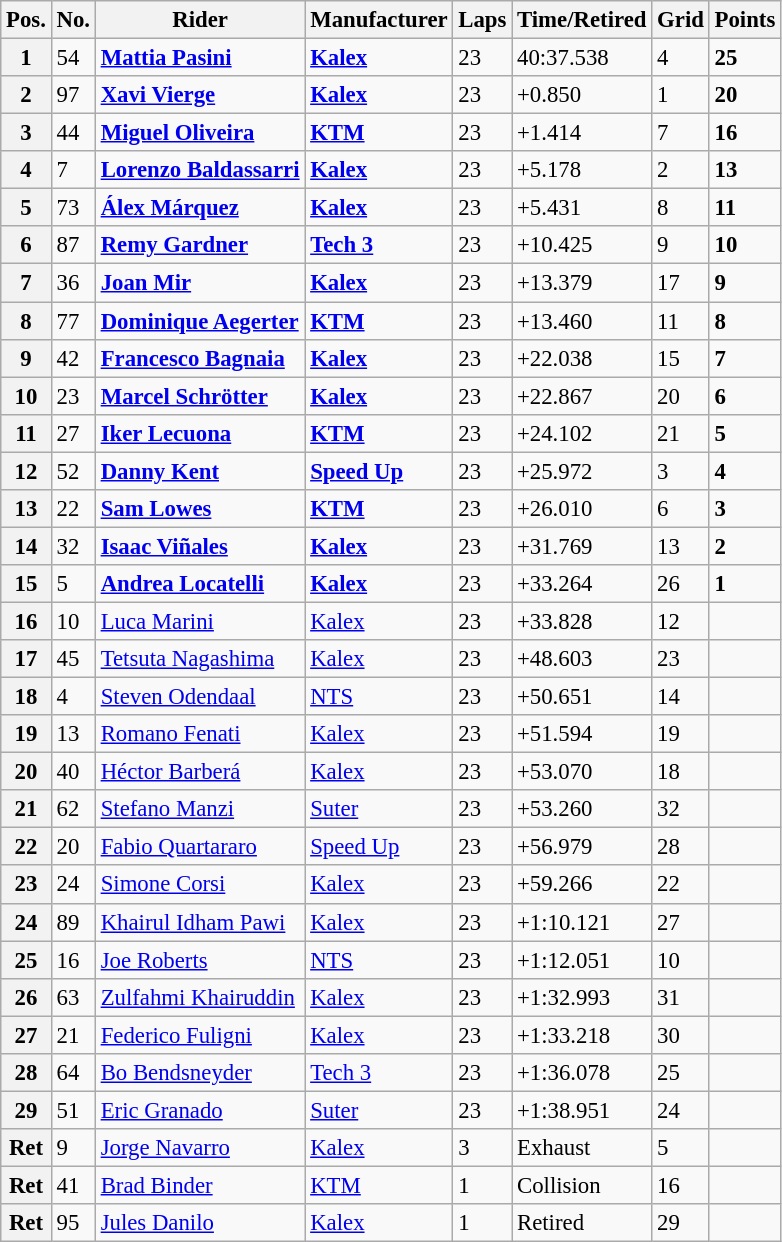<table class="wikitable" style="font-size: 95%;">
<tr>
<th>Pos.</th>
<th>No.</th>
<th>Rider</th>
<th>Manufacturer</th>
<th>Laps</th>
<th>Time/Retired</th>
<th>Grid</th>
<th>Points</th>
</tr>
<tr>
<th>1</th>
<td>54</td>
<td> <strong><a href='#'>Mattia Pasini</a></strong></td>
<td><strong><a href='#'>Kalex</a></strong></td>
<td>23</td>
<td>40:37.538</td>
<td>4</td>
<td><strong>25</strong></td>
</tr>
<tr>
<th>2</th>
<td>97</td>
<td> <strong><a href='#'>Xavi Vierge</a></strong></td>
<td><strong><a href='#'>Kalex</a></strong></td>
<td>23</td>
<td>+0.850</td>
<td>1</td>
<td><strong>20</strong></td>
</tr>
<tr>
<th>3</th>
<td>44</td>
<td> <strong><a href='#'>Miguel Oliveira</a></strong></td>
<td><strong><a href='#'>KTM</a></strong></td>
<td>23</td>
<td>+1.414</td>
<td>7</td>
<td><strong>16</strong></td>
</tr>
<tr>
<th>4</th>
<td>7</td>
<td> <strong><a href='#'>Lorenzo Baldassarri</a></strong></td>
<td><strong><a href='#'>Kalex</a></strong></td>
<td>23</td>
<td>+5.178</td>
<td>2</td>
<td><strong>13</strong></td>
</tr>
<tr>
<th>5</th>
<td>73</td>
<td> <strong><a href='#'>Álex Márquez</a></strong></td>
<td><strong><a href='#'>Kalex</a></strong></td>
<td>23</td>
<td>+5.431</td>
<td>8</td>
<td><strong>11</strong></td>
</tr>
<tr>
<th>6</th>
<td>87</td>
<td> <strong><a href='#'>Remy Gardner</a></strong></td>
<td><strong><a href='#'>Tech 3</a></strong></td>
<td>23</td>
<td>+10.425</td>
<td>9</td>
<td><strong>10</strong></td>
</tr>
<tr>
<th>7</th>
<td>36</td>
<td> <strong><a href='#'>Joan Mir</a></strong></td>
<td><strong><a href='#'>Kalex</a></strong></td>
<td>23</td>
<td>+13.379</td>
<td>17</td>
<td><strong>9</strong></td>
</tr>
<tr>
<th>8</th>
<td>77</td>
<td> <strong><a href='#'>Dominique Aegerter</a></strong></td>
<td><strong><a href='#'>KTM</a></strong></td>
<td>23</td>
<td>+13.460</td>
<td>11</td>
<td><strong>8</strong></td>
</tr>
<tr>
<th>9</th>
<td>42</td>
<td> <strong><a href='#'>Francesco Bagnaia</a></strong></td>
<td><strong><a href='#'>Kalex</a></strong></td>
<td>23</td>
<td>+22.038</td>
<td>15</td>
<td><strong>7</strong></td>
</tr>
<tr>
<th>10</th>
<td>23</td>
<td> <strong><a href='#'>Marcel Schrötter</a></strong></td>
<td><strong><a href='#'>Kalex</a></strong></td>
<td>23</td>
<td>+22.867</td>
<td>20</td>
<td><strong>6</strong></td>
</tr>
<tr>
<th>11</th>
<td>27</td>
<td> <strong><a href='#'>Iker Lecuona</a></strong></td>
<td><strong><a href='#'>KTM</a></strong></td>
<td>23</td>
<td>+24.102</td>
<td>21</td>
<td><strong>5</strong></td>
</tr>
<tr>
<th>12</th>
<td>52</td>
<td> <strong><a href='#'>Danny Kent</a></strong></td>
<td><strong><a href='#'>Speed Up</a></strong></td>
<td>23</td>
<td>+25.972</td>
<td>3</td>
<td><strong>4</strong></td>
</tr>
<tr>
<th>13</th>
<td>22</td>
<td> <strong><a href='#'>Sam Lowes</a></strong></td>
<td><strong><a href='#'>KTM</a></strong></td>
<td>23</td>
<td>+26.010</td>
<td>6</td>
<td><strong>3</strong></td>
</tr>
<tr>
<th>14</th>
<td>32</td>
<td> <strong><a href='#'>Isaac Viñales</a></strong></td>
<td><strong><a href='#'>Kalex</a></strong></td>
<td>23</td>
<td>+31.769</td>
<td>13</td>
<td><strong>2</strong></td>
</tr>
<tr>
<th>15</th>
<td>5</td>
<td> <strong><a href='#'>Andrea Locatelli</a></strong></td>
<td><strong><a href='#'>Kalex</a></strong></td>
<td>23</td>
<td>+33.264</td>
<td>26</td>
<td><strong>1</strong></td>
</tr>
<tr>
<th>16</th>
<td>10</td>
<td> <a href='#'>Luca Marini</a></td>
<td><a href='#'>Kalex</a></td>
<td>23</td>
<td>+33.828</td>
<td>12</td>
<td></td>
</tr>
<tr>
<th>17</th>
<td>45</td>
<td> <a href='#'>Tetsuta Nagashima</a></td>
<td><a href='#'>Kalex</a></td>
<td>23</td>
<td>+48.603</td>
<td>23</td>
<td></td>
</tr>
<tr>
<th>18</th>
<td>4</td>
<td> <a href='#'>Steven Odendaal</a></td>
<td><a href='#'>NTS</a></td>
<td>23</td>
<td>+50.651</td>
<td>14</td>
<td></td>
</tr>
<tr>
<th>19</th>
<td>13</td>
<td> <a href='#'>Romano Fenati</a></td>
<td><a href='#'>Kalex</a></td>
<td>23</td>
<td>+51.594</td>
<td>19</td>
<td></td>
</tr>
<tr>
<th>20</th>
<td>40</td>
<td> <a href='#'>Héctor Barberá</a></td>
<td><a href='#'>Kalex</a></td>
<td>23</td>
<td>+53.070</td>
<td>18</td>
<td></td>
</tr>
<tr>
<th>21</th>
<td>62</td>
<td> <a href='#'>Stefano Manzi</a></td>
<td><a href='#'>Suter</a></td>
<td>23</td>
<td>+53.260</td>
<td>32</td>
<td></td>
</tr>
<tr>
<th>22</th>
<td>20</td>
<td> <a href='#'>Fabio Quartararo</a></td>
<td><a href='#'>Speed Up</a></td>
<td>23</td>
<td>+56.979</td>
<td>28</td>
<td></td>
</tr>
<tr>
<th>23</th>
<td>24</td>
<td> <a href='#'>Simone Corsi</a></td>
<td><a href='#'>Kalex</a></td>
<td>23</td>
<td>+59.266</td>
<td>22</td>
<td></td>
</tr>
<tr>
<th>24</th>
<td>89</td>
<td> <a href='#'>Khairul Idham Pawi</a></td>
<td><a href='#'>Kalex</a></td>
<td>23</td>
<td>+1:10.121</td>
<td>27</td>
<td></td>
</tr>
<tr>
<th>25</th>
<td>16</td>
<td> <a href='#'>Joe Roberts</a></td>
<td><a href='#'>NTS</a></td>
<td>23</td>
<td>+1:12.051</td>
<td>10</td>
<td></td>
</tr>
<tr>
<th>26</th>
<td>63</td>
<td> <a href='#'>Zulfahmi Khairuddin</a></td>
<td><a href='#'>Kalex</a></td>
<td>23</td>
<td>+1:32.993</td>
<td>31</td>
<td></td>
</tr>
<tr>
<th>27</th>
<td>21</td>
<td> <a href='#'>Federico Fuligni</a></td>
<td><a href='#'>Kalex</a></td>
<td>23</td>
<td>+1:33.218</td>
<td>30</td>
<td></td>
</tr>
<tr>
<th>28</th>
<td>64</td>
<td> <a href='#'>Bo Bendsneyder</a></td>
<td><a href='#'>Tech 3</a></td>
<td>23</td>
<td>+1:36.078</td>
<td>25</td>
<td></td>
</tr>
<tr>
<th>29</th>
<td>51</td>
<td> <a href='#'>Eric Granado</a></td>
<td><a href='#'>Suter</a></td>
<td>23</td>
<td>+1:38.951</td>
<td>24</td>
<td></td>
</tr>
<tr>
<th>Ret</th>
<td>9</td>
<td> <a href='#'>Jorge Navarro</a></td>
<td><a href='#'>Kalex</a></td>
<td>3</td>
<td>Exhaust</td>
<td>5</td>
<td></td>
</tr>
<tr>
<th>Ret</th>
<td>41</td>
<td> <a href='#'>Brad Binder</a></td>
<td><a href='#'>KTM</a></td>
<td>1</td>
<td>Collision</td>
<td>16</td>
<td></td>
</tr>
<tr>
<th>Ret</th>
<td>95</td>
<td> <a href='#'>Jules Danilo</a></td>
<td><a href='#'>Kalex</a></td>
<td>1</td>
<td>Retired</td>
<td>29</td>
<td></td>
</tr>
</table>
